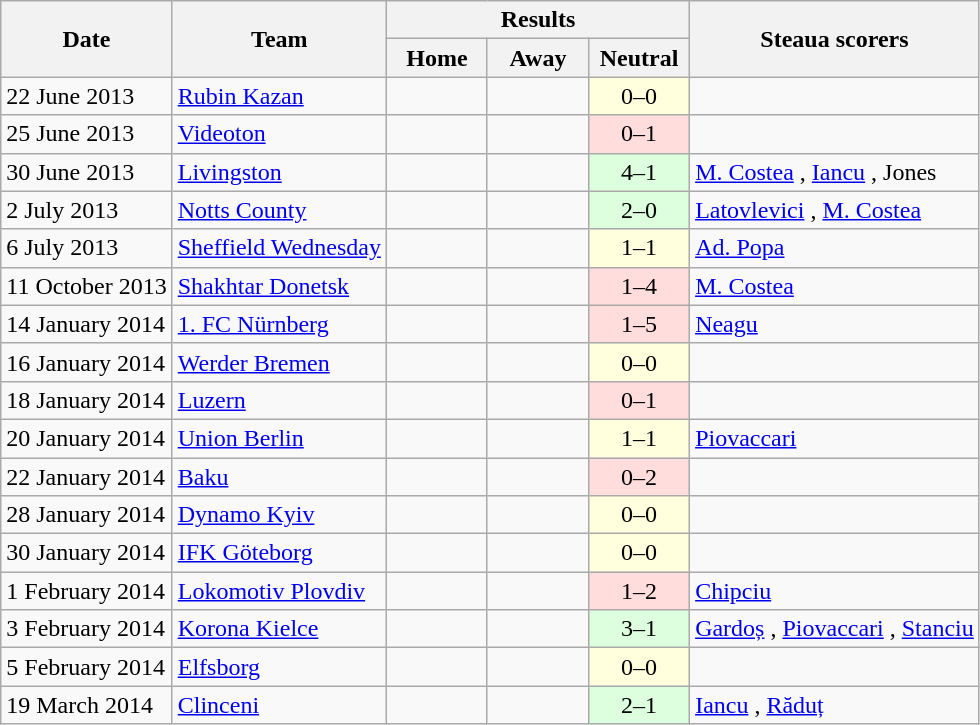<table class="wikitable" style="text-align:center">
<tr>
<th rowspan=2>Date</th>
<th rowspan=2>Team</th>
<th colspan=3>Results</th>
<th rowspan=2>Steaua scorers</th>
</tr>
<tr>
<th width=60>Home</th>
<th width=60>Away</th>
<th width=60>Neutral</th>
</tr>
<tr>
<td align=left>22 June 2013</td>
<td align=left> <a href='#'>Rubin Kazan</a></td>
<td></td>
<td></td>
<td style="background:#ffd;">0–0</td>
<td></td>
</tr>
<tr>
<td align=left>25 June 2013</td>
<td align=left> <a href='#'>Videoton</a></td>
<td></td>
<td></td>
<td bgcolor="#ffdddd">0–1</td>
<td></td>
</tr>
<tr>
<td align=left>30 June 2013</td>
<td align=left> <a href='#'>Livingston</a></td>
<td></td>
<td></td>
<td style="background:#dfd;">4–1</td>
<td align=left><a href='#'>M. Costea</a> , <a href='#'>Iancu</a> , Jones </td>
</tr>
<tr>
<td align=left>2 July 2013</td>
<td align=left> <a href='#'>Notts County</a></td>
<td></td>
<td></td>
<td style="background:#dfd;">2–0</td>
<td align=left><a href='#'>Latovlevici</a> , <a href='#'>M. Costea</a> </td>
</tr>
<tr>
<td align=left>6 July 2013</td>
<td align=left> <a href='#'>Sheffield Wednesday</a></td>
<td></td>
<td></td>
<td style="background:#ffd;">1–1</td>
<td align=left><a href='#'>Ad. Popa</a> </td>
</tr>
<tr>
<td align=left>11 October 2013</td>
<td align=left> <a href='#'>Shakhtar Donetsk</a></td>
<td></td>
<td></td>
<td bgcolor="#ffdddd">1–4</td>
<td align=left><a href='#'>M. Costea</a> </td>
</tr>
<tr>
<td align=left>14 January 2014</td>
<td align=left> <a href='#'>1. FC Nürnberg</a></td>
<td></td>
<td></td>
<td bgcolor="#ffdddd">1–5</td>
<td align=left><a href='#'>Neagu</a> </td>
</tr>
<tr>
<td align=left>16 January 2014</td>
<td align=left> <a href='#'>Werder Bremen</a></td>
<td></td>
<td></td>
<td style="background:#ffd;">0–0</td>
<td></td>
</tr>
<tr>
<td align=left>18 January 2014</td>
<td align=left> <a href='#'>Luzern</a></td>
<td></td>
<td></td>
<td bgcolor="#ffdddd">0–1</td>
<td></td>
</tr>
<tr>
<td align=left>20 January 2014</td>
<td align=left> <a href='#'>Union Berlin</a></td>
<td></td>
<td></td>
<td style="background:#ffd;">1–1</td>
<td align=left><a href='#'>Piovaccari</a> </td>
</tr>
<tr>
<td align=left>22 January 2014</td>
<td align=left> <a href='#'>Baku</a></td>
<td></td>
<td></td>
<td bgcolor="#ffdddd">0–2</td>
<td></td>
</tr>
<tr>
<td align=left>28 January 2014</td>
<td align=left> <a href='#'>Dynamo Kyiv</a></td>
<td></td>
<td></td>
<td style="background:#ffd;">0–0</td>
<td></td>
</tr>
<tr>
<td align=left>30 January 2014</td>
<td align=left> <a href='#'>IFK Göteborg</a></td>
<td></td>
<td></td>
<td style="background:#ffd;">0–0</td>
<td></td>
</tr>
<tr>
<td align=left>1 February 2014</td>
<td align=left> <a href='#'>Lokomotiv Plovdiv</a></td>
<td></td>
<td></td>
<td bgcolor="#ffdddd">1–2</td>
<td align=left><a href='#'>Chipciu</a> </td>
</tr>
<tr>
<td align=left>3 February 2014</td>
<td align=left> <a href='#'>Korona Kielce</a></td>
<td></td>
<td></td>
<td style="background:#dfd;">3–1</td>
<td align=left><a href='#'>Gardoș</a> , <a href='#'>Piovaccari</a> , <a href='#'>Stanciu</a> </td>
</tr>
<tr>
<td align=left>5 February 2014</td>
<td align=left> <a href='#'>Elfsborg</a></td>
<td></td>
<td></td>
<td style="background:#ffd;">0–0</td>
<td></td>
</tr>
<tr>
<td align=left>19 March 2014</td>
<td align=left> <a href='#'>Clinceni</a></td>
<td></td>
<td></td>
<td style="background:#dfd;">2–1</td>
<td align=left><a href='#'>Iancu</a> , <a href='#'>Răduț</a> </td>
</tr>
</table>
